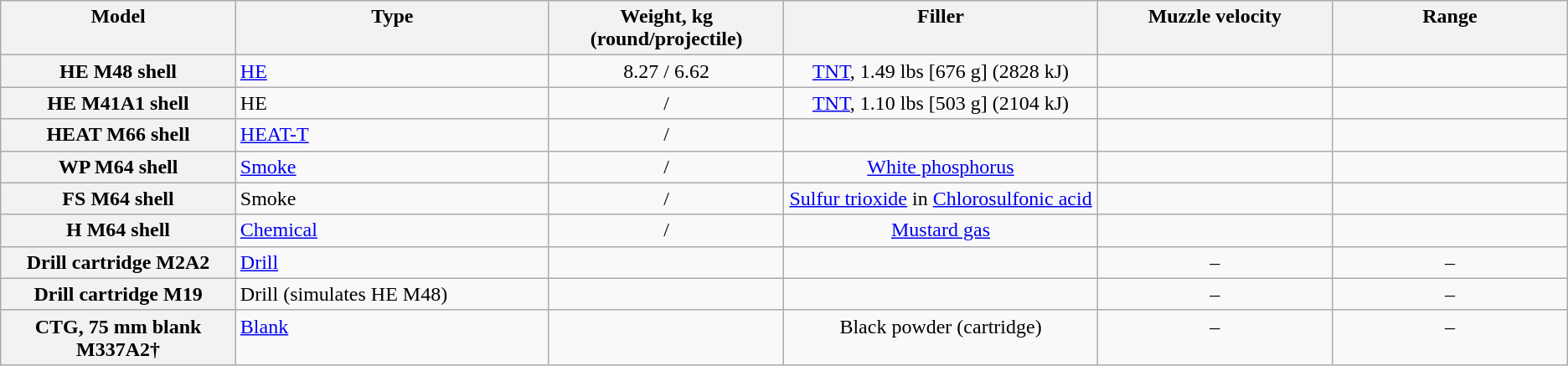<table class="wikitable">
<tr style="vertical-align:top; text-align:center">
<th width="15%">Model</th>
<th width="20%">Type</th>
<th width="15%">Weight, kg (round/projectile)</th>
<th width="20%">Filler</th>
<th width="15%">Muzzle velocity</th>
<th width="15%">Range</th>
</tr>
<tr style="vertical-align:top; text-align:center;">
<th>HE M48 shell</th>
<td style=" text-align:left"><a href='#'>HE</a></td>
<td>8.27 / 6.62</td>
<td><a href='#'>TNT</a>, 1.49 lbs [676 g] (2828 kJ)</td>
<td></td>
<td></td>
</tr>
<tr style="vertical-align:top; text-align:center;">
<th>HE M41A1 shell</th>
<td style="text-align:left">HE</td>
<td> / </td>
<td><a href='#'>TNT</a>, 1.10 lbs [503 g] (2104 kJ)</td>
<td></td>
<td></td>
</tr>
<tr style="vertical-align:top; text-align:center;">
<th>HEAT M66 shell</th>
<td style="text-align:left"><a href='#'>HEAT-T</a></td>
<td> / </td>
<td></td>
<td></td>
<td></td>
</tr>
<tr style="vertical-align:top; text-align:center;">
<th>WP M64 shell</th>
<td style="text-align:left"><a href='#'>Smoke</a></td>
<td> / </td>
<td><a href='#'>White phosphorus</a></td>
<td></td>
<td></td>
</tr>
<tr style="vertical-align:top; text-align:center;">
<th>FS M64 shell</th>
<td style="text-align:left">Smoke</td>
<td> / </td>
<td><a href='#'>Sulfur trioxide</a> in <a href='#'>Chlorosulfonic acid</a></td>
<td></td>
<td></td>
</tr>
<tr style="vertical-align:top; text-align:center;">
<th>H M64 shell</th>
<td style="text-align:left"><a href='#'>Chemical</a></td>
<td> / </td>
<td><a href='#'>Mustard gas</a></td>
<td></td>
<td></td>
</tr>
<tr style="vertical-align:top; text-align:center;">
<th>Drill cartridge M2A2</th>
<td style="text-align:left"><a href='#'>Drill</a></td>
<td></td>
<td></td>
<td>–</td>
<td>–</td>
</tr>
<tr style="vertical-align:top; text-align:center;">
<th>Drill cartridge M19</th>
<td style="text-align:left">Drill (simulates HE M48)</td>
<td></td>
<td></td>
<td>–</td>
<td>–</td>
</tr>
<tr style="vertical-align:top; text-align:center;">
<th>CTG, 75 mm blank M337A2†</th>
<td style="text-align:left"><a href='#'>Blank</a></td>
<td></td>
<td>Black powder (cartridge)</td>
<td>–</td>
<td>–</td>
</tr>
</table>
